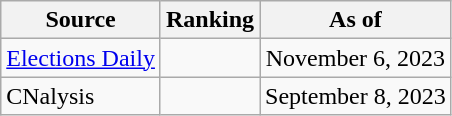<table class="wikitable" style="text-align:center">
<tr>
<th>Source</th>
<th>Ranking</th>
<th>As of</th>
</tr>
<tr>
<td align=left><a href='#'>Elections Daily</a></td>
<td></td>
<td>November 6, 2023</td>
</tr>
<tr>
<td align=left>CNalysis</td>
<td></td>
<td>September 8, 2023</td>
</tr>
</table>
